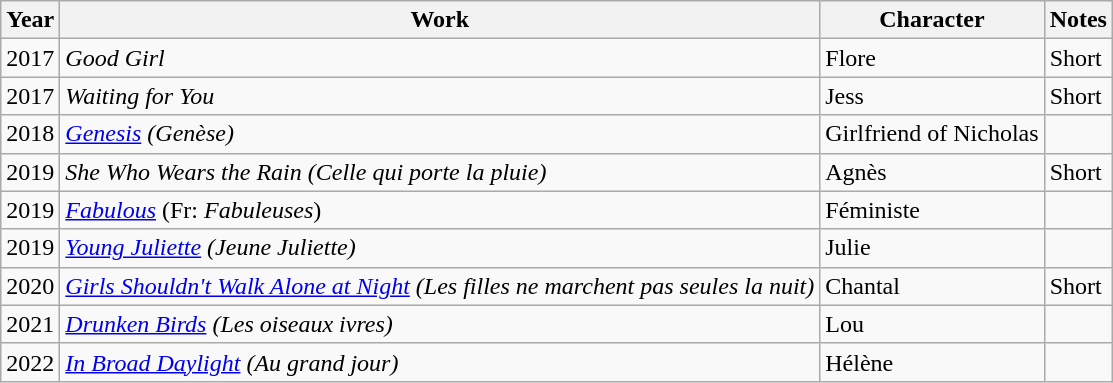<table class="wikitable sortable">
<tr>
<th>Year</th>
<th>Work</th>
<th>Character</th>
<th class=unsortable>Notes</th>
</tr>
<tr>
<td>2017</td>
<td><em>Good Girl</em></td>
<td>Flore</td>
<td>Short</td>
</tr>
<tr>
<td>2017</td>
<td><em>Waiting for You</em></td>
<td>Jess</td>
<td>Short</td>
</tr>
<tr>
<td>2018</td>
<td><em><a href='#'>Genesis</a> (Genèse)</em></td>
<td>Girlfriend of Nicholas</td>
<td></td>
</tr>
<tr>
<td>2019</td>
<td><em>She Who Wears the Rain (Celle qui porte la pluie)</em></td>
<td>Agnès</td>
<td>Short</td>
</tr>
<tr>
<td>2019</td>
<td><em><a href='#'>Fabulous</a></em> (Fr: <em>Fabuleuses</em>)</td>
<td>Féministe</td>
<td></td>
</tr>
<tr>
<td>2019</td>
<td><em><a href='#'>Young Juliette</a> (Jeune Juliette)</em></td>
<td>Julie</td>
<td></td>
</tr>
<tr>
<td>2020</td>
<td><em><a href='#'>Girls Shouldn't Walk Alone at Night</a> (Les filles ne marchent pas seules la nuit)</em></td>
<td>Chantal</td>
<td>Short</td>
</tr>
<tr>
<td>2021</td>
<td><em><a href='#'>Drunken Birds</a> (Les oiseaux ivres)</em></td>
<td>Lou</td>
<td></td>
</tr>
<tr>
<td>2022</td>
<td><em><a href='#'>In Broad Daylight</a> (Au grand jour)</em></td>
<td>Hélène</td>
<td></td>
</tr>
</table>
